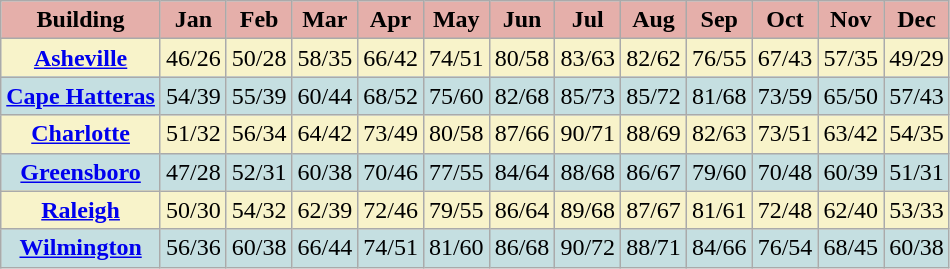<table class="wikitable sortable sort-under" "text-align: center; font-size: 90%;"|>
<tr>
<th style="background-color: #E5AFAA;">Building</th>
<th style="background-color: #E5AFAA;" data-sort-type="number">Jan</th>
<th style="background-color: #E5AFAA;" data-sort-type="number">Feb</th>
<th style="background-color: #E5AFAA;" data-sort-type="number">Mar</th>
<th style="background-color: #E5AFAA;" data-sort-type="number">Apr</th>
<th style="background-color: #E5AFAA;" data-sort-type="number">May</th>
<th style="background-color: #E5AFAA;" data-sort-type="number">Jun</th>
<th style="background-color: #E5AFAA;" data-sort-type="number">Jul</th>
<th style="background-color: #E5AFAA;" data-sort-type="number">Aug</th>
<th style="background-color: #E5AFAA;" data-sort-type="number">Sep</th>
<th style="background-color: #E5AFAA;" data-sort-type="number">Oct</th>
<th style="background-color: #E5AFAA;" data-sort-type="number">Nov</th>
<th style="background-color: #E5AFAA;" data-sort-type="number">Dec</th>
</tr>
<tr style="background: #F8F3CA;">
<th style="background: #F8F3CA;"><a href='#'>Asheville</a></th>
<td>46/26</td>
<td>50/28</td>
<td>58/35</td>
<td>66/42</td>
<td>74/51</td>
<td>80/58</td>
<td>83/63</td>
<td>82/62</td>
<td>76/55</td>
<td>67/43</td>
<td>57/35</td>
<td>49/29</td>
</tr>
<tr style="background: #C5DFE1;" |>
<th style="background: #C5DFE1;"><a href='#'>Cape Hatteras</a></th>
<td>54/39</td>
<td>55/39</td>
<td>60/44</td>
<td>68/52</td>
<td>75/60</td>
<td>82/68</td>
<td>85/73</td>
<td>85/72</td>
<td>81/68</td>
<td>73/59</td>
<td>65/50</td>
<td>57/43</td>
</tr>
<tr style="background: #F8F3CA;">
<th style="background: #F8F3CA;"><a href='#'>Charlotte</a></th>
<td>51/32</td>
<td>56/34</td>
<td>64/42</td>
<td>73/49</td>
<td>80/58</td>
<td>87/66</td>
<td>90/71</td>
<td>88/69</td>
<td>82/63</td>
<td>73/51</td>
<td>63/42</td>
<td>54/35</td>
</tr>
<tr style="background: #C5DFE1;" |>
<th style="background: #C5DFE1;"><a href='#'>Greensboro</a></th>
<td>47/28</td>
<td>52/31</td>
<td>60/38</td>
<td>70/46</td>
<td>77/55</td>
<td>84/64</td>
<td>88/68</td>
<td>86/67</td>
<td>79/60</td>
<td>70/48</td>
<td>60/39</td>
<td>51/31</td>
</tr>
<tr style="background: #F8F3CA;">
<th style="background: #F8F3CA;"><a href='#'>Raleigh</a></th>
<td>50/30</td>
<td>54/32</td>
<td>62/39</td>
<td>72/46</td>
<td>79/55</td>
<td>86/64</td>
<td>89/68</td>
<td>87/67</td>
<td>81/61</td>
<td>72/48</td>
<td>62/40</td>
<td>53/33</td>
</tr>
<tr style="background: #C5DFE1;" |>
<th style="background: #C5DFE1;"><a href='#'>Wilmington</a></th>
<td>56/36</td>
<td>60/38</td>
<td>66/44</td>
<td>74/51</td>
<td>81/60</td>
<td>86/68</td>
<td>90/72</td>
<td>88/71</td>
<td>84/66</td>
<td>76/54</td>
<td>68/45</td>
<td>60/38</td>
</tr>
</table>
